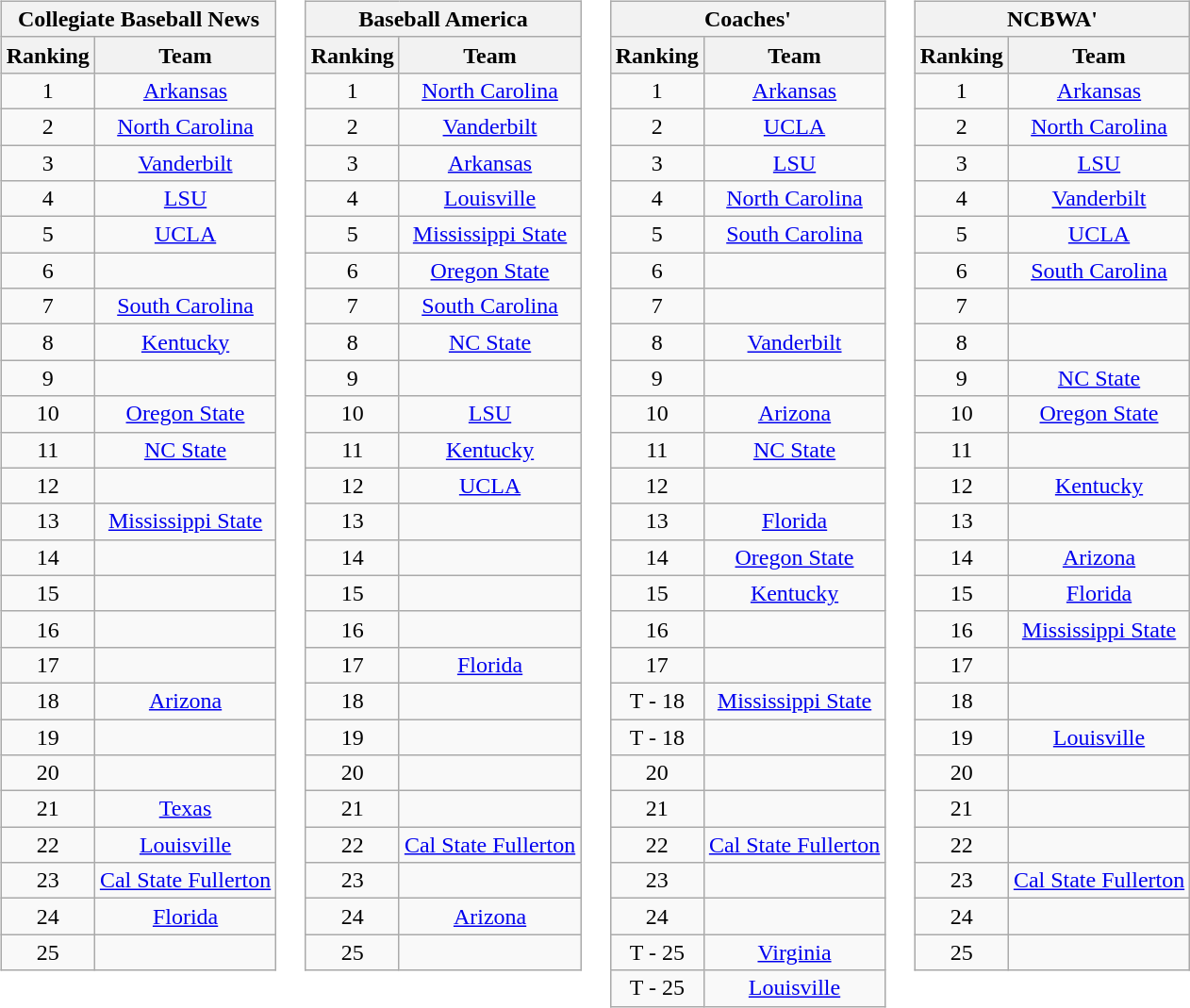<table>
<tr style="vertical-align:top;">
<td><br><table class="wikitable" style="text-align:center;">
<tr>
<th colspan=3><strong>Collegiate Baseball News</strong> </th>
</tr>
<tr>
<th>Ranking</th>
<th>Team</th>
</tr>
<tr>
<td>1</td>
<td><a href='#'>Arkansas</a></td>
</tr>
<tr>
<td>2</td>
<td><a href='#'>North Carolina</a></td>
</tr>
<tr>
<td>3</td>
<td><a href='#'>Vanderbilt</a></td>
</tr>
<tr>
<td>4</td>
<td><a href='#'>LSU</a></td>
</tr>
<tr>
<td>5</td>
<td><a href='#'>UCLA</a></td>
</tr>
<tr>
<td>6</td>
<td></td>
</tr>
<tr>
<td>7</td>
<td><a href='#'>South Carolina</a></td>
</tr>
<tr>
<td>8</td>
<td><a href='#'>Kentucky</a></td>
</tr>
<tr>
<td>9</td>
<td></td>
</tr>
<tr>
<td>10</td>
<td><a href='#'>Oregon State</a></td>
</tr>
<tr>
<td>11</td>
<td><a href='#'>NC State</a></td>
</tr>
<tr>
<td>12</td>
<td></td>
</tr>
<tr>
<td>13</td>
<td><a href='#'>Mississippi State</a></td>
</tr>
<tr>
<td>14</td>
<td></td>
</tr>
<tr>
<td>15</td>
<td></td>
</tr>
<tr>
<td>16</td>
<td></td>
</tr>
<tr>
<td>17</td>
<td></td>
</tr>
<tr>
<td>18</td>
<td><a href='#'>Arizona</a></td>
</tr>
<tr>
<td>19</td>
<td></td>
</tr>
<tr>
<td>20</td>
<td></td>
</tr>
<tr>
<td>21</td>
<td><a href='#'>Texas</a></td>
</tr>
<tr>
<td>22</td>
<td><a href='#'>Louisville</a></td>
</tr>
<tr>
<td>23</td>
<td><a href='#'>Cal State Fullerton</a></td>
</tr>
<tr>
<td>24</td>
<td><a href='#'>Florida</a></td>
</tr>
<tr>
<td>25</td>
<td></td>
</tr>
</table>
</td>
<td><br><table class="wikitable" style="text-align:center;">
<tr>
<th colspan=3><strong>Baseball America</strong> </th>
</tr>
<tr>
<th>Ranking</th>
<th>Team</th>
</tr>
<tr>
<td>1</td>
<td><a href='#'>North Carolina</a></td>
</tr>
<tr>
<td>2</td>
<td><a href='#'>Vanderbilt</a></td>
</tr>
<tr>
<td>3</td>
<td><a href='#'>Arkansas</a></td>
</tr>
<tr>
<td>4</td>
<td><a href='#'>Louisville</a></td>
</tr>
<tr>
<td>5</td>
<td><a href='#'>Mississippi State</a></td>
</tr>
<tr>
<td>6</td>
<td><a href='#'>Oregon State</a></td>
</tr>
<tr>
<td>7</td>
<td><a href='#'>South Carolina</a></td>
</tr>
<tr>
<td>8</td>
<td><a href='#'>NC State</a></td>
</tr>
<tr>
<td>9</td>
<td></td>
</tr>
<tr>
<td>10</td>
<td><a href='#'>LSU</a></td>
</tr>
<tr>
<td>11</td>
<td><a href='#'>Kentucky</a></td>
</tr>
<tr>
<td>12</td>
<td><a href='#'>UCLA</a></td>
</tr>
<tr>
<td>13</td>
<td></td>
</tr>
<tr>
<td>14</td>
<td></td>
</tr>
<tr>
<td>15</td>
<td></td>
</tr>
<tr>
<td>16</td>
<td></td>
</tr>
<tr>
<td>17</td>
<td><a href='#'>Florida</a></td>
</tr>
<tr>
<td>18</td>
<td></td>
</tr>
<tr>
<td>19</td>
<td></td>
</tr>
<tr>
<td>20</td>
<td></td>
</tr>
<tr>
<td>21</td>
<td></td>
</tr>
<tr>
<td>22</td>
<td><a href='#'>Cal State Fullerton</a></td>
</tr>
<tr>
<td>23</td>
<td></td>
</tr>
<tr>
<td>24</td>
<td><a href='#'>Arizona</a></td>
</tr>
<tr>
<td>25</td>
<td></td>
</tr>
</table>
</td>
<td><br><table class="wikitable" style="text-align:center;">
<tr>
<th colspan=3><strong>Coaches</strong>' </th>
</tr>
<tr>
<th>Ranking</th>
<th>Team</th>
</tr>
<tr>
<td>1</td>
<td><a href='#'>Arkansas</a></td>
</tr>
<tr>
<td>2</td>
<td><a href='#'>UCLA</a></td>
</tr>
<tr>
<td>3</td>
<td><a href='#'>LSU</a></td>
</tr>
<tr>
<td>4</td>
<td><a href='#'>North Carolina</a></td>
</tr>
<tr>
<td>5</td>
<td><a href='#'>South Carolina</a></td>
</tr>
<tr>
<td>6</td>
<td></td>
</tr>
<tr>
<td>7</td>
<td></td>
</tr>
<tr>
<td>8</td>
<td><a href='#'>Vanderbilt</a></td>
</tr>
<tr>
<td>9</td>
<td></td>
</tr>
<tr>
<td>10</td>
<td><a href='#'>Arizona</a></td>
</tr>
<tr>
<td>11</td>
<td><a href='#'>NC State</a></td>
</tr>
<tr>
<td>12</td>
<td></td>
</tr>
<tr>
<td>13</td>
<td><a href='#'>Florida</a></td>
</tr>
<tr>
<td>14</td>
<td><a href='#'>Oregon State</a></td>
</tr>
<tr>
<td>15</td>
<td><a href='#'>Kentucky</a></td>
</tr>
<tr>
<td>16</td>
<td></td>
</tr>
<tr>
<td>17</td>
<td></td>
</tr>
<tr>
<td>T - 18</td>
<td><a href='#'>Mississippi State</a></td>
</tr>
<tr>
<td>T - 18</td>
<td></td>
</tr>
<tr>
<td>20</td>
<td></td>
</tr>
<tr>
<td>21</td>
<td></td>
</tr>
<tr>
<td>22</td>
<td><a href='#'>Cal State Fullerton</a></td>
</tr>
<tr>
<td>23</td>
<td></td>
</tr>
<tr>
<td>24</td>
<td></td>
</tr>
<tr>
<td>T - 25</td>
<td><a href='#'>Virginia</a></td>
</tr>
<tr>
<td>T - 25</td>
<td><a href='#'>Louisville</a></td>
</tr>
</table>
</td>
<td><br><table class="wikitable" style="text-align:center;">
<tr>
<th colspan=3><strong>NCBWA</strong>' </th>
</tr>
<tr>
<th>Ranking</th>
<th>Team</th>
</tr>
<tr>
<td>1</td>
<td><a href='#'>Arkansas</a></td>
</tr>
<tr>
<td>2</td>
<td><a href='#'>North Carolina</a></td>
</tr>
<tr>
<td>3</td>
<td><a href='#'>LSU</a></td>
</tr>
<tr>
<td>4</td>
<td><a href='#'>Vanderbilt</a></td>
</tr>
<tr>
<td>5</td>
<td><a href='#'>UCLA</a></td>
</tr>
<tr>
<td>6</td>
<td><a href='#'>South Carolina</a></td>
</tr>
<tr>
<td>7</td>
<td></td>
</tr>
<tr>
<td>8</td>
<td></td>
</tr>
<tr>
<td>9</td>
<td><a href='#'>NC State</a></td>
</tr>
<tr>
<td>10</td>
<td><a href='#'>Oregon State</a></td>
</tr>
<tr>
<td>11</td>
<td></td>
</tr>
<tr>
<td>12</td>
<td><a href='#'>Kentucky</a></td>
</tr>
<tr>
<td>13</td>
<td></td>
</tr>
<tr>
<td>14</td>
<td><a href='#'>Arizona</a></td>
</tr>
<tr>
<td>15</td>
<td><a href='#'>Florida</a></td>
</tr>
<tr>
<td>16</td>
<td><a href='#'>Mississippi State</a></td>
</tr>
<tr>
<td>17</td>
<td></td>
</tr>
<tr>
<td>18</td>
<td></td>
</tr>
<tr>
<td>19</td>
<td><a href='#'>Louisville</a></td>
</tr>
<tr>
<td>20</td>
<td></td>
</tr>
<tr>
<td>21</td>
<td></td>
</tr>
<tr>
<td>22</td>
<td></td>
</tr>
<tr>
<td>23</td>
<td><a href='#'>Cal State Fullerton</a></td>
</tr>
<tr>
<td>24</td>
<td></td>
</tr>
<tr>
<td>25</td>
<td></td>
</tr>
</table>
</td>
</tr>
</table>
